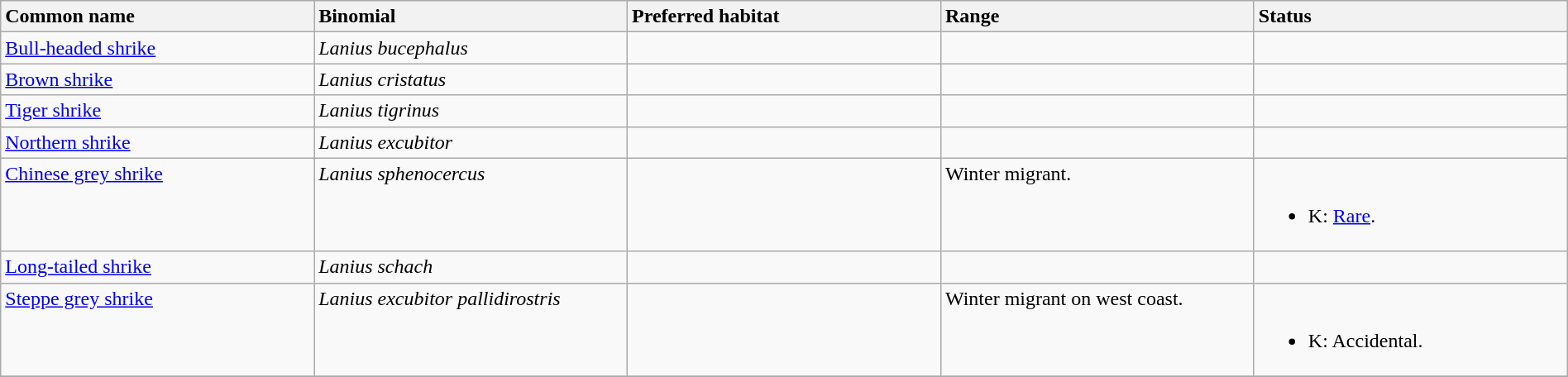<table width=100% class="wikitable">
<tr valign="top" bgcolor="">
<th width=20% style="text-align:left">Common name</th>
<th width=20% style="text-align:left">Binomial</th>
<th width=20% style="text-align:left">Preferred habitat</th>
<th width=20% style="text-align:left">Range</th>
<th width=20% style="text-align:left">Status</th>
</tr>
<tr valign="top">
<td><a href='#'>Bull-headed shrike</a></td>
<td><em>Lanius bucephalus</em></td>
<td></td>
<td></td>
<td></td>
</tr>
<tr valign="top">
<td><a href='#'>Brown shrike</a></td>
<td><em>Lanius cristatus</em></td>
<td></td>
<td></td>
<td></td>
</tr>
<tr valign="top">
<td><a href='#'>Tiger shrike</a></td>
<td><em>Lanius tigrinus</em></td>
<td></td>
<td></td>
<td></td>
</tr>
<tr valign="top">
<td><a href='#'>Northern shrike</a></td>
<td><em>Lanius excubitor</em></td>
<td></td>
<td></td>
<td></td>
</tr>
<tr valign="top">
<td><a href='#'>Chinese grey shrike</a></td>
<td><em>Lanius sphenocercus</em></td>
<td></td>
<td>Winter migrant.</td>
<td><br><ul><li>K: <a href='#'>Rare</a>.</li></ul></td>
</tr>
<tr valign="top">
<td><a href='#'>Long-tailed shrike</a></td>
<td><em>Lanius schach</em></td>
<td></td>
<td></td>
<td></td>
</tr>
<tr valign="top">
<td><a href='#'>Steppe grey shrike</a></td>
<td><em>Lanius excubitor pallidirostris</em></td>
<td></td>
<td>Winter migrant on west coast.</td>
<td><br><ul><li>K: Accidental.</li></ul></td>
</tr>
<tr>
</tr>
</table>
